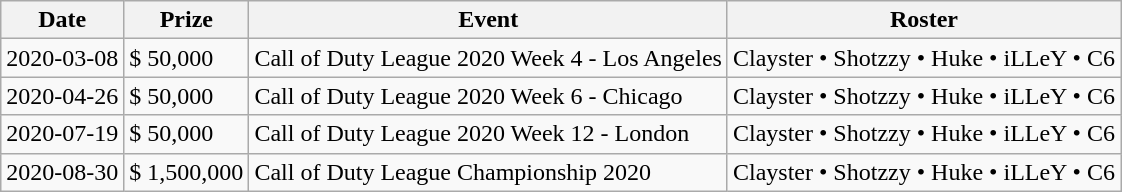<table class="wikitable sortable">
<tr>
<th>Date</th>
<th>Prize</th>
<th>Event</th>
<th>Roster</th>
</tr>
<tr>
<td>2020-03-08</td>
<td>$ 50,000</td>
<td>Call of Duty League 2020 Week 4 - Los Angeles</td>
<td>Clayster • Shotzzy • Huke • iLLeY • C6</td>
</tr>
<tr>
<td>2020-04-26</td>
<td>$ 50,000</td>
<td>Call of Duty League 2020 Week 6 - Chicago</td>
<td>Clayster • Shotzzy • Huke • iLLeY • C6</td>
</tr>
<tr>
<td>2020-07-19</td>
<td>$ 50,000</td>
<td>Call of Duty League 2020 Week 12 - London</td>
<td>Clayster • Shotzzy • Huke • iLLeY • C6</td>
</tr>
<tr>
<td>2020-08-30</td>
<td>$ 1,500,000</td>
<td>Call of Duty League Championship 2020</td>
<td>Clayster • Shotzzy • Huke • iLLeY • C6</td>
</tr>
</table>
